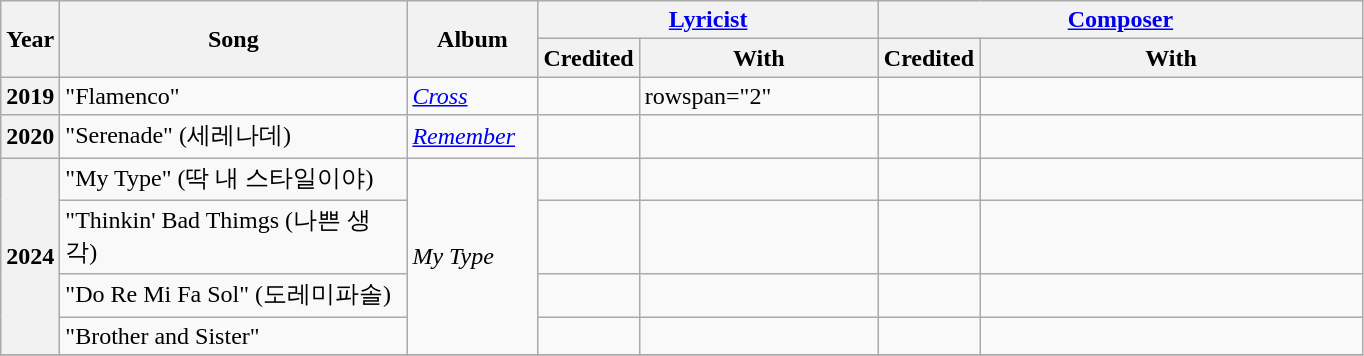<table class="wikitable sortable plainrowheaders">
<tr>
<th rowspan="2" style="width:2em;">Year</th>
<th rowspan="2" style="width:14em;">Song</th>
<th rowspan="2" style="width:5em;">Album</th>
<th colspan="2"><a href='#'>Lyricist</a></th>
<th colspan="2"><a href='#'>Composer</a></th>
</tr>
<tr>
<th>Credited</th>
<th style="width:9.5em;">With</th>
<th>Credited</th>
<th style="width:15.5em;">With</th>
</tr>
<tr>
<th scope="row">2019</th>
<td>"Flamenco"</td>
<td><em><a href='#'>Cross</a></em></td>
<td></td>
<td>rowspan="2" </td>
<td></td>
<td style="text-align:center"></td>
</tr>
<tr>
<th scope="row">2020</th>
<td>"Serenade" (세레나데)</td>
<td><em><a href='#'>Remember</a></em></td>
<td></td>
<td></td>
<td style="text-align:center"></td>
</tr>
<tr>
<th scope="row" rowspan="4">2024</th>
<td>"My Type" (딱 내 스타일이야)</td>
<td rowspan="4"><em>My Type</em></td>
<td></td>
<td style="text-align:center"></td>
<td></td>
<td style="text-align:center"></td>
</tr>
<tr>
<td>"Thinkin' Bad Thimgs (나쁜 생각)</td>
<td></td>
<td></td>
<td></td>
<td style="text-align:center"></td>
</tr>
<tr>
<td>"Do Re Mi Fa Sol" (도레미파솔)</td>
<td></td>
<td style="text-align:center"></td>
<td></td>
<td style="text-align:center"></td>
</tr>
<tr>
<td>"Brother and Sister"</td>
<td></td>
<td style="text-align:center"></td>
<td></td>
<td style="text-align:center"></td>
</tr>
<tr>
</tr>
</table>
